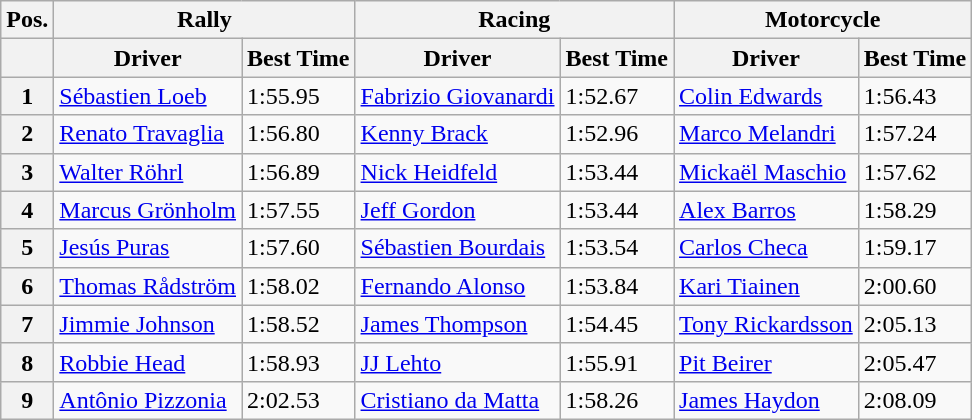<table class="wikitable">
<tr>
<th>Pos.</th>
<th colspan=2>Rally</th>
<th colspan=2>Racing</th>
<th colspan=2>Motorcycle</th>
</tr>
<tr>
<th></th>
<th>Driver</th>
<th>Best Time</th>
<th>Driver</th>
<th>Best Time</th>
<th>Driver</th>
<th>Best Time</th>
</tr>
<tr>
<th>1</th>
<td> <a href='#'>Sébastien Loeb</a></td>
<td>1:55.95</td>
<td> <a href='#'>Fabrizio Giovanardi</a></td>
<td>1:52.67</td>
<td> <a href='#'>Colin Edwards</a></td>
<td>1:56.43</td>
</tr>
<tr>
<th>2</th>
<td> <a href='#'>Renato Travaglia</a></td>
<td>1:56.80</td>
<td> <a href='#'>Kenny Brack</a></td>
<td>1:52.96</td>
<td> <a href='#'>Marco Melandri</a></td>
<td>1:57.24</td>
</tr>
<tr>
<th>3</th>
<td> <a href='#'>Walter Röhrl</a></td>
<td>1:56.89</td>
<td> <a href='#'>Nick Heidfeld</a></td>
<td>1:53.44</td>
<td> <a href='#'>Mickaël Maschio</a></td>
<td>1:57.62</td>
</tr>
<tr>
<th>4</th>
<td> <a href='#'>Marcus Grönholm</a></td>
<td>1:57.55</td>
<td> <a href='#'>Jeff Gordon</a></td>
<td>1:53.44</td>
<td> <a href='#'>Alex Barros</a></td>
<td>1:58.29</td>
</tr>
<tr>
<th>5</th>
<td> <a href='#'>Jesús Puras</a></td>
<td>1:57.60</td>
<td> <a href='#'>Sébastien Bourdais</a></td>
<td>1:53.54</td>
<td> <a href='#'>Carlos Checa</a></td>
<td>1:59.17</td>
</tr>
<tr>
<th>6</th>
<td> <a href='#'>Thomas Rådström</a></td>
<td>1:58.02</td>
<td> <a href='#'>Fernando Alonso</a></td>
<td>1:53.84</td>
<td> <a href='#'>Kari Tiainen</a></td>
<td>2:00.60</td>
</tr>
<tr>
<th>7</th>
<td> <a href='#'>Jimmie Johnson</a></td>
<td>1:58.52</td>
<td> <a href='#'>James Thompson</a></td>
<td>1:54.45</td>
<td> <a href='#'>Tony Rickardsson</a></td>
<td>2:05.13</td>
</tr>
<tr>
<th>8</th>
<td> <a href='#'>Robbie Head</a></td>
<td>1:58.93</td>
<td> <a href='#'>JJ Lehto</a></td>
<td>1:55.91</td>
<td> <a href='#'>Pit Beirer</a></td>
<td>2:05.47</td>
</tr>
<tr>
<th>9</th>
<td> <a href='#'>Antônio Pizzonia</a></td>
<td>2:02.53</td>
<td> <a href='#'>Cristiano da Matta</a></td>
<td>1:58.26</td>
<td> <a href='#'>James Haydon</a></td>
<td>2:08.09</td>
</tr>
</table>
